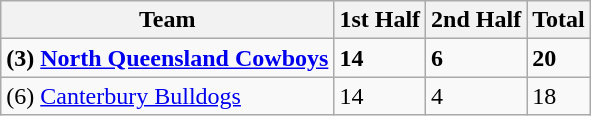<table class="wikitable">
<tr>
<th>Team</th>
<th>1st Half</th>
<th>2nd Half</th>
<th>Total</th>
</tr>
<tr>
<td><strong>(3) <a href='#'>North Queensland Cowboys</a></strong></td>
<td><strong>14</strong></td>
<td><strong>6</strong></td>
<td><strong>20</strong></td>
</tr>
<tr>
<td>(6) <a href='#'>Canterbury Bulldogs</a></td>
<td>14</td>
<td>4</td>
<td>18</td>
</tr>
</table>
